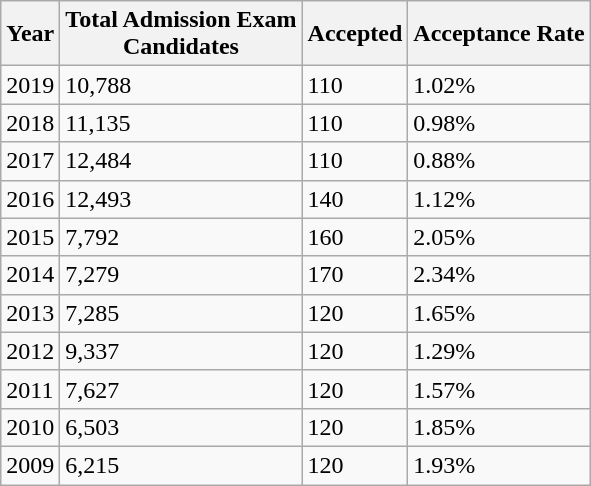<table class="wikitable sortable">
<tr>
<th>Year</th>
<th>Total Admission Exam<br>Candidates</th>
<th>Accepted</th>
<th>Acceptance Rate</th>
</tr>
<tr>
<td>2019</td>
<td>10,788</td>
<td>110</td>
<td>1.02%</td>
</tr>
<tr>
<td>2018</td>
<td>11,135</td>
<td>110</td>
<td>0.98%</td>
</tr>
<tr>
<td>2017</td>
<td>12,484</td>
<td>110</td>
<td>0.88%</td>
</tr>
<tr>
<td>2016</td>
<td>12,493</td>
<td>140</td>
<td>1.12%</td>
</tr>
<tr>
<td>2015</td>
<td>7,792</td>
<td>160</td>
<td>2.05%</td>
</tr>
<tr>
<td>2014</td>
<td>7,279</td>
<td>170</td>
<td>2.34%</td>
</tr>
<tr>
<td>2013</td>
<td>7,285</td>
<td>120</td>
<td>1.65%</td>
</tr>
<tr>
<td>2012</td>
<td>9,337</td>
<td>120</td>
<td>1.29%</td>
</tr>
<tr>
<td>2011</td>
<td>7,627</td>
<td>120</td>
<td>1.57%</td>
</tr>
<tr>
<td>2010</td>
<td>6,503</td>
<td>120</td>
<td>1.85%</td>
</tr>
<tr>
<td>2009</td>
<td>6,215</td>
<td>120</td>
<td>1.93%</td>
</tr>
</table>
